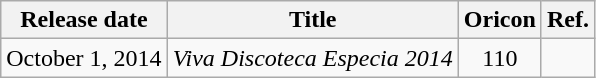<table class="wikitable plainrowheaders" style="text-align: center">
<tr>
<th>Release date</th>
<th>Title</th>
<th>Oricon</th>
<th>Ref.</th>
</tr>
<tr>
<td>October 1, 2014</td>
<td><em>Viva Discoteca Especia 2014</em></td>
<td>110</td>
<td></td>
</tr>
</table>
